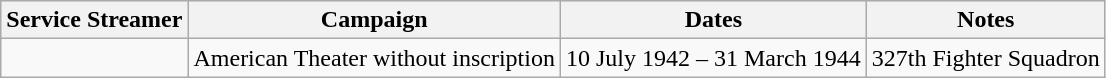<table class="wikitable">
<tr style="background:#efefef;">
<th>Service Streamer</th>
<th>Campaign</th>
<th>Dates</th>
<th>Notes</th>
</tr>
<tr>
<td></td>
<td>American Theater without inscription</td>
<td>10 July 1942 – 31 March 1944</td>
<td>327th Fighter Squadron</td>
</tr>
</table>
